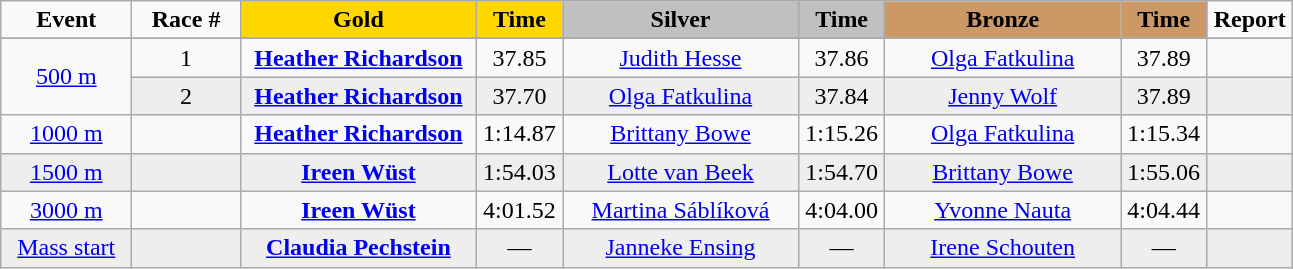<table class="wikitable">
<tr>
<td width="80" align="center"><strong>Event</strong></td>
<td width="65" align="center"><strong>Race #</strong></td>
<td width="150" bgcolor="gold" align="center"><strong>Gold</strong></td>
<td width="50" bgcolor="gold" align="center"><strong>Time</strong></td>
<td width="150" bgcolor="silver" align="center"><strong>Silver</strong></td>
<td width="50" bgcolor="silver" align="center"><strong>Time</strong></td>
<td width="150" bgcolor="#CC9966" align="center"><strong>Bronze</strong></td>
<td width="50" bgcolor="#CC9966" align="center"><strong>Time</strong></td>
<td width="50" align="center"><strong>Report</strong></td>
</tr>
<tr bgcolor="#cccccc">
</tr>
<tr>
<td rowspan=2 align="center"><a href='#'>500 m</a></td>
<td align="center">1</td>
<td align="center"><strong><a href='#'>Heather Richardson</a></strong><br><small></small></td>
<td align="center">37.85</td>
<td align="center"><a href='#'>Judith Hesse</a><br><small></small></td>
<td align="center">37.86</td>
<td align="center"><a href='#'>Olga Fatkulina</a><br><small></small></td>
<td align="center">37.89</td>
<td align="center"></td>
</tr>
<tr bgcolor="#eeeeee">
<td align="center">2</td>
<td align="center"><strong><a href='#'>Heather Richardson</a></strong><br><small></small></td>
<td align="center">37.70</td>
<td align="center"><a href='#'>Olga Fatkulina</a><br><small></small></td>
<td align="center">37.84</td>
<td align="center"><a href='#'>Jenny Wolf</a><br><small></small></td>
<td align="center">37.89</td>
<td align="center"></td>
</tr>
<tr>
<td align="center"><a href='#'>1000 m</a></td>
<td align="center"></td>
<td align="center"><strong><a href='#'>Heather Richardson</a></strong><br><small></small></td>
<td align="center">1:14.87</td>
<td align="center"><a href='#'>Brittany Bowe</a><br><small></small></td>
<td align="center">1:15.26</td>
<td align="center"><a href='#'>Olga Fatkulina</a><br><small></small></td>
<td align="center">1:15.34</td>
<td align="center"></td>
</tr>
<tr bgcolor="#eeeeee">
<td align="center"><a href='#'>1500 m</a></td>
<td align="center"></td>
<td align="center"><strong><a href='#'>Ireen Wüst</a></strong><br><small></small></td>
<td align="center">1:54.03</td>
<td align="center"><a href='#'>Lotte van Beek</a><br><small></small></td>
<td align="center">1:54.70</td>
<td align="center"><a href='#'>Brittany Bowe</a><br><small></small></td>
<td align="center">1:55.06</td>
<td align="center"></td>
</tr>
<tr>
<td align="center"><a href='#'>3000 m</a></td>
<td align="center"></td>
<td align="center"><strong><a href='#'>Ireen Wüst</a></strong><br><small></small></td>
<td align="center">4:01.52</td>
<td align="center"><a href='#'>Martina Sáblíková</a><br><small></small></td>
<td align="center">4:04.00</td>
<td align="center"><a href='#'>Yvonne Nauta</a><br><small></small></td>
<td align="center">4:04.44</td>
<td align="center"></td>
</tr>
<tr bgcolor="#eeeeee">
<td align="center"><a href='#'>Mass start</a></td>
<td align="center"></td>
<td align="center"><strong><a href='#'>Claudia Pechstein</a></strong><br><small></small></td>
<td align="center">—</td>
<td align="center"><a href='#'>Janneke Ensing</a><br><small></small></td>
<td align="center">—</td>
<td align="center"><a href='#'>Irene Schouten</a><br><small></small></td>
<td align="center">—</td>
<td align="center"></td>
</tr>
</table>
